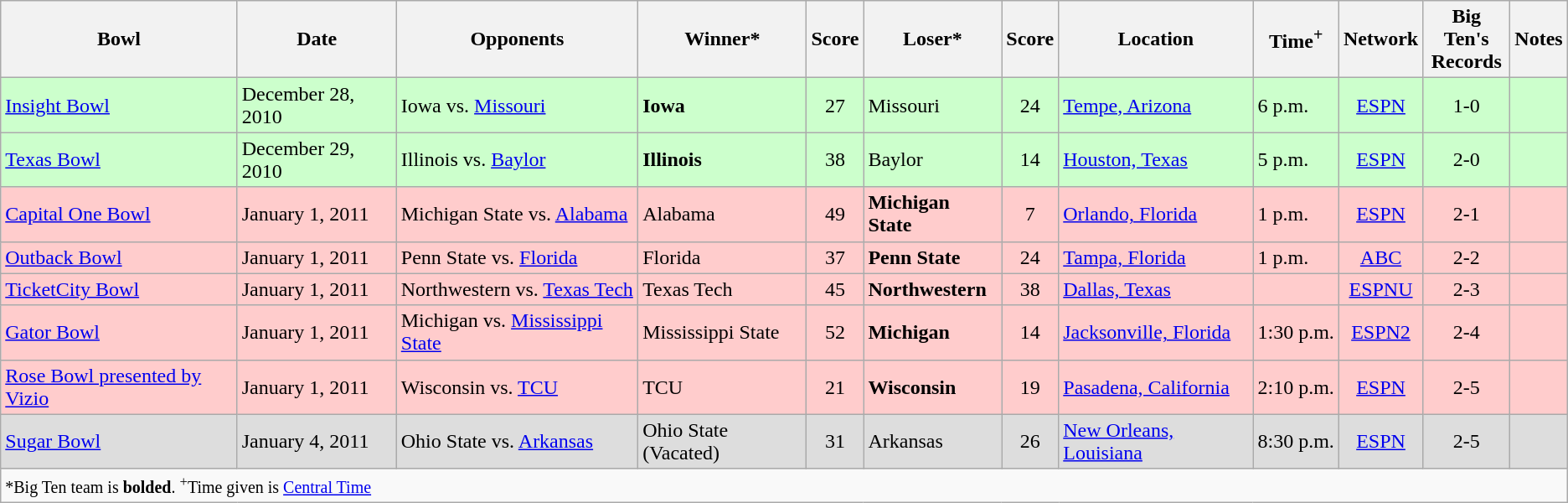<table class="wikitable">
<tr>
<th>Bowl</th>
<th>Date</th>
<th>Opponents</th>
<th>Winner*</th>
<th>Score</th>
<th>Loser*</th>
<th>Score</th>
<th>Location</th>
<th>Time<sup>+</sup></th>
<th>Network</th>
<th>Big Ten's<br>Records</th>
<th>Notes</th>
</tr>
<tr bgcolor=#ccffcc>
<td><a href='#'>Insight Bowl</a></td>
<td>December 28, 2010</td>
<td>Iowa vs. <a href='#'>Missouri</a></td>
<td><strong>Iowa</strong></td>
<td align=center>27</td>
<td>Missouri</td>
<td align=center>24</td>
<td><a href='#'>Tempe, Arizona</a></td>
<td>6 p.m.</td>
<td align=center><a href='#'>ESPN</a></td>
<td align=center>1-0</td>
<td></td>
</tr>
<tr bgcolor=#ccffcc>
<td><a href='#'>Texas Bowl</a></td>
<td>December 29, 2010</td>
<td>Illinois vs. <a href='#'>Baylor</a></td>
<td><strong>Illinois</strong></td>
<td align=center>38</td>
<td>Baylor</td>
<td align=center>14</td>
<td><a href='#'>Houston, Texas</a></td>
<td>5 p.m.</td>
<td align=center><a href='#'>ESPN</a></td>
<td align=center>2-0</td>
<td></td>
</tr>
<tr bgcolor=#ffcccc>
<td><a href='#'>Capital One Bowl</a></td>
<td>January 1, 2011</td>
<td>Michigan State vs. <a href='#'>Alabama</a></td>
<td>Alabama</td>
<td align=center>49</td>
<td><strong>Michigan State</strong></td>
<td align=center>7</td>
<td><a href='#'>Orlando, Florida</a></td>
<td>1 p.m.</td>
<td align=center><a href='#'>ESPN</a></td>
<td align=center>2-1</td>
<td></td>
</tr>
<tr bgcolor=#ffcccc>
<td><a href='#'>Outback Bowl</a></td>
<td>January 1, 2011</td>
<td>Penn State vs. <a href='#'>Florida</a></td>
<td>Florida</td>
<td align=center>37</td>
<td><strong>Penn State</strong></td>
<td align=center>24</td>
<td><a href='#'>Tampa, Florida</a></td>
<td>1 p.m.</td>
<td align=center><a href='#'>ABC</a></td>
<td align=center>2-2</td>
<td></td>
</tr>
<tr bgcolor=#ffcccc>
<td><a href='#'>TicketCity Bowl</a></td>
<td>January 1, 2011</td>
<td>Northwestern vs. <a href='#'>Texas Tech</a></td>
<td>Texas Tech</td>
<td align=center>45</td>
<td><strong>Northwestern</strong></td>
<td align=center>38</td>
<td><a href='#'>Dallas, Texas</a></td>
<td></td>
<td align=center><a href='#'>ESPNU</a></td>
<td align=center>2-3</td>
<td></td>
</tr>
<tr bgcolor=#ffcccc>
<td><a href='#'>Gator Bowl</a></td>
<td>January 1, 2011</td>
<td>Michigan vs. <a href='#'>Mississippi State</a></td>
<td>Mississippi State</td>
<td align=center>52</td>
<td><strong>Michigan</strong></td>
<td align=center>14</td>
<td><a href='#'>Jacksonville, Florida</a></td>
<td>1:30 p.m.</td>
<td align=center><a href='#'>ESPN2</a></td>
<td align=center>2-4</td>
<td></td>
</tr>
<tr bgcolor=#ffcccc>
<td><a href='#'>Rose Bowl presented by Vizio</a></td>
<td>January 1, 2011</td>
<td>Wisconsin vs. <a href='#'>TCU</a></td>
<td>TCU</td>
<td align=center>21</td>
<td><strong>Wisconsin</strong></td>
<td align=center>19</td>
<td><a href='#'>Pasadena, California</a></td>
<td>2:10 p.m.</td>
<td align=center><a href='#'>ESPN</a></td>
<td align=center>2-5</td>
<td></td>
</tr>
<tr bgcolor=#dddddd>
<td><a href='#'>Sugar Bowl</a></td>
<td>January 4, 2011</td>
<td>Ohio State vs. <a href='#'>Arkansas</a></td>
<td>Ohio State (Vacated)</td>
<td align=center>31</td>
<td>Arkansas</td>
<td align=center>26</td>
<td><a href='#'>New Orleans, Louisiana</a></td>
<td>8:30 p.m.</td>
<td align=center><a href='#'>ESPN</a></td>
<td align=center>2-5</td>
<td></td>
</tr>
<tr>
<td colspan=12 align=left><small>*Big Ten team is <strong>bolded</strong>. <sup>+</sup>Time given is <a href='#'>Central Time</a></small></td>
</tr>
</table>
